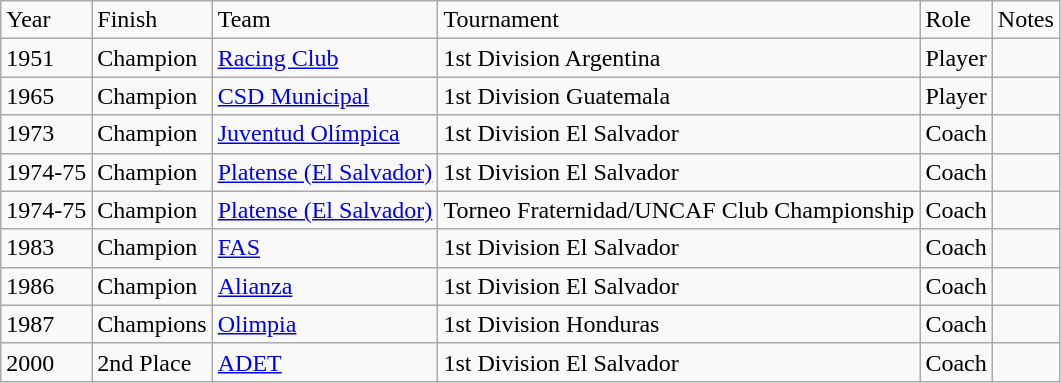<table class=wikitable>
<tr>
<td>Year</td>
<td>Finish</td>
<td>Team</td>
<td>Tournament</td>
<td>Role</td>
<td>Notes</td>
</tr>
<tr>
<td>1951</td>
<td>Champion</td>
<td><a href='#'>Racing Club</a></td>
<td>1st Division  Argentina</td>
<td>Player</td>
<td></td>
</tr>
<tr>
<td>1965</td>
<td>Champion</td>
<td><a href='#'>CSD Municipal</a></td>
<td>1st Division Guatemala</td>
<td>Player</td>
<td></td>
</tr>
<tr>
<td>1973</td>
<td>Champion</td>
<td><a href='#'>Juventud Olímpica</a></td>
<td>1st Division El Salvador</td>
<td>Coach</td>
<td></td>
</tr>
<tr>
<td>1974-75</td>
<td>Champion</td>
<td><a href='#'>Platense (El Salvador)</a></td>
<td>1st Division El Salvador</td>
<td>Coach</td>
<td></td>
</tr>
<tr>
<td>1974-75</td>
<td>Champion</td>
<td><a href='#'>Platense (El Salvador)</a></td>
<td>Torneo Fraternidad/UNCAF Club Championship</td>
<td>Coach</td>
<td></td>
</tr>
<tr>
<td>1983</td>
<td>Champion</td>
<td><a href='#'>FAS</a></td>
<td>1st Division El Salvador</td>
<td>Coach</td>
<td></td>
</tr>
<tr>
<td>1986</td>
<td>Champion</td>
<td><a href='#'>Alianza</a></td>
<td>1st Division El Salvador</td>
<td>Coach</td>
<td></td>
</tr>
<tr>
<td>1987</td>
<td>Champions</td>
<td><a href='#'>Olimpia</a></td>
<td>1st Division Honduras</td>
<td>Coach</td>
<td></td>
</tr>
<tr>
<td>2000</td>
<td>2nd Place</td>
<td><a href='#'>ADET</a></td>
<td>1st Division El Salvador</td>
<td>Coach</td>
<td></td>
</tr>
</table>
